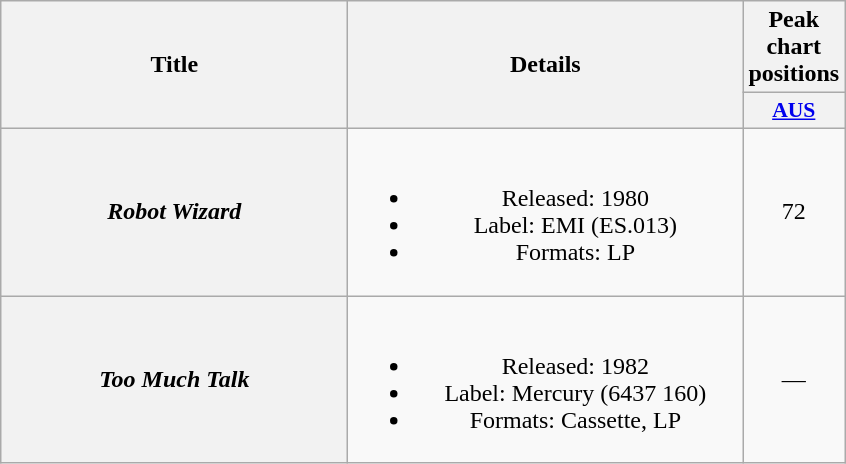<table class="wikitable plainrowheaders" style="text-align:center;" border="1">
<tr>
<th scope="col" rowspan="2" style="width:14em;">Title</th>
<th scope="col" rowspan="2" style="width:16em;">Details</th>
<th scope="col" colspan="1">Peak chart positions</th>
</tr>
<tr>
<th scope="col" style="width:3em;font-size:90%;"><a href='#'>AUS</a><br></th>
</tr>
<tr>
<th scope="row"><em>Robot Wizard</em></th>
<td><br><ul><li>Released: 1980</li><li>Label: EMI (ES.013)</li><li>Formats: LP</li></ul></td>
<td>72</td>
</tr>
<tr>
<th scope="row"><em>Too Much Talk</em></th>
<td><br><ul><li>Released: 1982</li><li>Label: Mercury (6437 160)</li><li>Formats: Cassette, LP</li></ul></td>
<td>—</td>
</tr>
</table>
